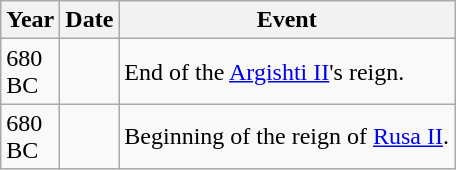<table class="wikitable">
<tr>
<th>Year</th>
<th>Date</th>
<th>Event</th>
</tr>
<tr>
<td>680<br>BC</td>
<td></td>
<td>End of the <a href='#'>Argishti II</a>'s reign.</td>
</tr>
<tr>
<td>680<br>BC</td>
<td></td>
<td>Beginning of the reign of <a href='#'>Rusa II</a>.</td>
</tr>
</table>
